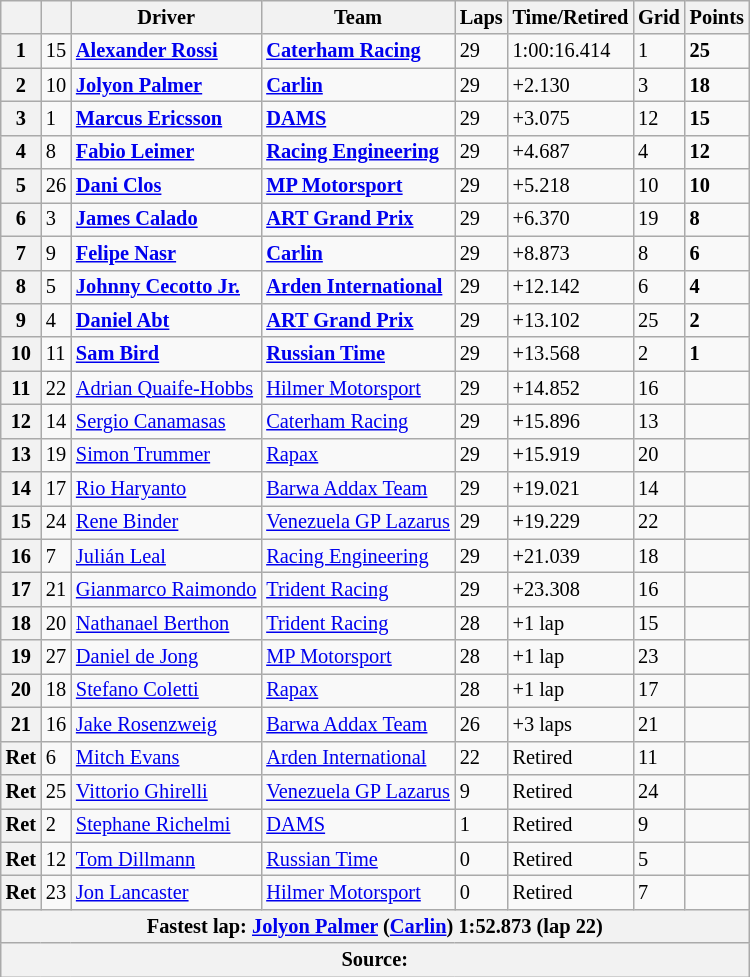<table class="wikitable" style="font-size:85%">
<tr>
<th></th>
<th></th>
<th>Driver</th>
<th>Team</th>
<th>Laps</th>
<th>Time/Retired</th>
<th>Grid</th>
<th>Points</th>
</tr>
<tr>
<th>1</th>
<td>15</td>
<td> <strong><a href='#'>Alexander Rossi</a></strong></td>
<td><strong><a href='#'>Caterham Racing</a></strong></td>
<td>29</td>
<td>1:00:16.414</td>
<td>1</td>
<td><strong>25</strong></td>
</tr>
<tr>
<th>2</th>
<td>10</td>
<td> <strong><a href='#'>Jolyon Palmer</a></strong></td>
<td><strong><a href='#'>Carlin</a></strong></td>
<td>29</td>
<td>+2.130</td>
<td>3</td>
<td><strong>18</strong></td>
</tr>
<tr>
<th>3</th>
<td>1</td>
<td> <strong><a href='#'>Marcus Ericsson</a></strong></td>
<td><strong><a href='#'>DAMS</a></strong></td>
<td>29</td>
<td>+3.075</td>
<td>12</td>
<td><strong>15</strong></td>
</tr>
<tr>
<th>4</th>
<td>8</td>
<td> <strong><a href='#'>Fabio Leimer</a></strong></td>
<td><strong><a href='#'>Racing Engineering</a></strong></td>
<td>29</td>
<td>+4.687</td>
<td>4</td>
<td><strong>12</strong></td>
</tr>
<tr>
<th>5</th>
<td>26</td>
<td> <strong><a href='#'>Dani Clos</a></strong></td>
<td><strong><a href='#'>MP Motorsport</a></strong></td>
<td>29</td>
<td>+5.218</td>
<td>10</td>
<td><strong>10</strong></td>
</tr>
<tr>
<th>6</th>
<td>3</td>
<td> <strong><a href='#'>James Calado</a></strong></td>
<td><strong><a href='#'>ART Grand Prix</a></strong></td>
<td>29</td>
<td>+6.370</td>
<td>19</td>
<td><strong>8</strong></td>
</tr>
<tr>
<th>7</th>
<td>9</td>
<td> <strong><a href='#'>Felipe Nasr</a></strong></td>
<td><strong><a href='#'>Carlin</a></strong></td>
<td>29</td>
<td>+8.873</td>
<td>8</td>
<td><strong>6</strong></td>
</tr>
<tr>
<th>8</th>
<td>5</td>
<td> <strong><a href='#'>Johnny Cecotto Jr.</a></strong></td>
<td><strong><a href='#'>Arden International</a></strong></td>
<td>29</td>
<td>+12.142</td>
<td>6</td>
<td><strong>4</strong></td>
</tr>
<tr>
<th>9</th>
<td>4</td>
<td> <strong><a href='#'>Daniel Abt</a></strong></td>
<td><strong><a href='#'>ART Grand Prix</a></strong></td>
<td>29</td>
<td>+13.102</td>
<td>25</td>
<td><strong>2</strong></td>
</tr>
<tr>
<th>10</th>
<td>11</td>
<td> <strong><a href='#'>Sam Bird</a></strong></td>
<td><strong><a href='#'>Russian Time</a></strong></td>
<td>29</td>
<td>+13.568</td>
<td>2</td>
<td><strong>1</strong></td>
</tr>
<tr>
<th>11</th>
<td>22</td>
<td> <a href='#'>Adrian Quaife-Hobbs</a></td>
<td><a href='#'>Hilmer Motorsport</a></td>
<td>29</td>
<td>+14.852</td>
<td>16</td>
<td></td>
</tr>
<tr>
<th>12</th>
<td>14</td>
<td> <a href='#'>Sergio Canamasas</a></td>
<td><a href='#'>Caterham Racing</a></td>
<td>29</td>
<td>+15.896</td>
<td>13</td>
<td></td>
</tr>
<tr>
<th>13</th>
<td>19</td>
<td> <a href='#'>Simon Trummer</a></td>
<td><a href='#'>Rapax</a></td>
<td>29</td>
<td>+15.919</td>
<td>20</td>
<td></td>
</tr>
<tr>
<th>14</th>
<td>17</td>
<td> <a href='#'>Rio Haryanto</a></td>
<td><a href='#'>Barwa Addax Team</a></td>
<td>29</td>
<td>+19.021</td>
<td>14</td>
<td></td>
</tr>
<tr>
<th>15</th>
<td>24</td>
<td> <a href='#'>Rene Binder</a></td>
<td><a href='#'>Venezuela GP Lazarus</a></td>
<td>29</td>
<td>+19.229</td>
<td>22</td>
<td></td>
</tr>
<tr>
<th>16</th>
<td>7</td>
<td> <a href='#'>Julián Leal</a></td>
<td><a href='#'>Racing Engineering</a></td>
<td>29</td>
<td>+21.039</td>
<td>18</td>
<td></td>
</tr>
<tr>
<th>17</th>
<td>21</td>
<td> <a href='#'>Gianmarco Raimondo</a></td>
<td><a href='#'>Trident Racing</a></td>
<td>29</td>
<td>+23.308</td>
<td>16</td>
<td></td>
</tr>
<tr>
<th>18</th>
<td>20</td>
<td> <a href='#'>Nathanael Berthon</a></td>
<td><a href='#'>Trident Racing</a></td>
<td>28</td>
<td>+1 lap</td>
<td>15</td>
<td></td>
</tr>
<tr>
<th>19</th>
<td>27</td>
<td> <a href='#'>Daniel de Jong</a></td>
<td><a href='#'>MP Motorsport</a></td>
<td>28</td>
<td>+1 lap</td>
<td>23</td>
<td></td>
</tr>
<tr>
<th>20</th>
<td>18</td>
<td> <a href='#'>Stefano Coletti</a></td>
<td><a href='#'>Rapax</a></td>
<td>28</td>
<td>+1 lap</td>
<td>17</td>
<td></td>
</tr>
<tr>
<th>21</th>
<td>16</td>
<td> <a href='#'>Jake Rosenzweig</a></td>
<td><a href='#'>Barwa Addax Team</a></td>
<td>26</td>
<td>+3 laps</td>
<td>21</td>
<td></td>
</tr>
<tr>
<th>Ret</th>
<td>6</td>
<td> <a href='#'>Mitch Evans</a></td>
<td><a href='#'>Arden International</a></td>
<td>22</td>
<td>Retired</td>
<td>11</td>
<td></td>
</tr>
<tr>
<th>Ret</th>
<td>25</td>
<td> <a href='#'>Vittorio Ghirelli</a></td>
<td><a href='#'>Venezuela GP Lazarus</a></td>
<td>9</td>
<td>Retired</td>
<td>24</td>
<td></td>
</tr>
<tr>
<th>Ret</th>
<td>2</td>
<td> <a href='#'>Stephane Richelmi</a></td>
<td><a href='#'>DAMS</a></td>
<td>1</td>
<td>Retired</td>
<td>9</td>
<td></td>
</tr>
<tr>
<th>Ret</th>
<td>12</td>
<td> <a href='#'>Tom Dillmann</a></td>
<td><a href='#'>Russian Time</a></td>
<td>0</td>
<td>Retired</td>
<td>5</td>
<td></td>
</tr>
<tr>
<th>Ret</th>
<td>23</td>
<td> <a href='#'>Jon Lancaster</a></td>
<td><a href='#'>Hilmer Motorsport</a></td>
<td>0</td>
<td>Retired</td>
<td>7</td>
<td></td>
</tr>
<tr>
<th colspan=8>Fastest lap: <a href='#'>Jolyon Palmer</a> (<a href='#'>Carlin</a>) 1:52.873 (lap 22)</th>
</tr>
<tr>
<th colspan="8">Source:</th>
</tr>
</table>
